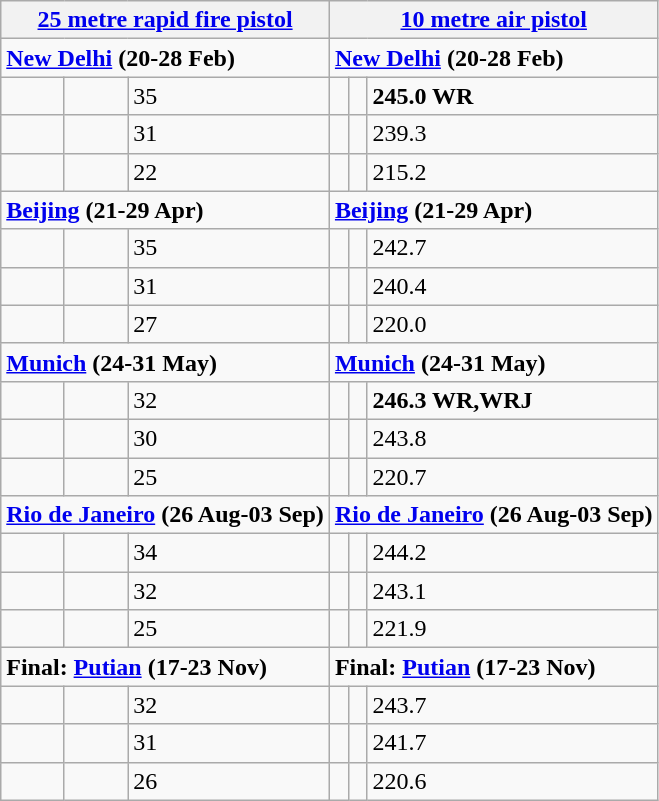<table class="wikitable">
<tr>
<th colspan="3"><a href='#'>25 metre rapid fire pistol</a></th>
<th colspan="3"><a href='#'>10 metre air pistol</a></th>
</tr>
<tr>
<td colspan="3"><strong><a href='#'>New Delhi</a>  (20-28 Feb)</strong></td>
<td colspan="3"><strong><a href='#'>New Delhi</a>  (20-28 Feb)</strong></td>
</tr>
<tr>
<td></td>
<td></td>
<td>35</td>
<td></td>
<td></td>
<td><strong>245.0 WR</strong></td>
</tr>
<tr>
<td></td>
<td></td>
<td>31</td>
<td></td>
<td></td>
<td>239.3</td>
</tr>
<tr>
<td></td>
<td></td>
<td>22</td>
<td></td>
<td></td>
<td>215.2</td>
</tr>
<tr>
<td colspan="3"><strong><a href='#'>Beijing</a></strong> <strong> (21-29 Apr)</strong></td>
<td colspan="3"><strong><a href='#'>Beijing</a></strong> <strong> (21-29 Apr)</strong></td>
</tr>
<tr>
<td></td>
<td></td>
<td>35</td>
<td></td>
<td></td>
<td>242.7</td>
</tr>
<tr>
<td></td>
<td></td>
<td>31</td>
<td></td>
<td></td>
<td>240.4</td>
</tr>
<tr>
<td></td>
<td></td>
<td>27</td>
<td></td>
<td></td>
<td>220.0</td>
</tr>
<tr>
<td colspan="3"><strong><a href='#'>Munich</a>  </strong> <strong>(24-31 May)</strong></td>
<td colspan="3"><strong><a href='#'>Munich</a>  </strong> <strong>(24-31 May)</strong></td>
</tr>
<tr>
<td></td>
<td></td>
<td>32</td>
<td></td>
<td></td>
<td><strong>246.3 WR,WRJ</strong></td>
</tr>
<tr>
<td></td>
<td></td>
<td>30</td>
<td></td>
<td></td>
<td>243.8</td>
</tr>
<tr>
<td></td>
<td></td>
<td>25</td>
<td></td>
<td></td>
<td>220.7</td>
</tr>
<tr>
<td colspan="3"><strong><a href='#'>Rio de Janeiro</a>  </strong> <strong>(26 Aug-03 Sep)</strong></td>
<td colspan="3"><strong><a href='#'>Rio de Janeiro</a>  </strong> <strong>(26 Aug-03 Sep)</strong></td>
</tr>
<tr>
<td></td>
<td></td>
<td>34</td>
<td></td>
<td></td>
<td>244.2</td>
</tr>
<tr>
<td></td>
<td></td>
<td>32</td>
<td></td>
<td></td>
<td>243.1</td>
</tr>
<tr>
<td></td>
<td></td>
<td>25</td>
<td></td>
<td></td>
<td>221.9</td>
</tr>
<tr>
<td colspan="3"><strong>Final: <a href='#'>Putian</a> </strong> <strong>(17-23 Nov)</strong></td>
<td colspan="3"><strong>Final: <a href='#'>Putian</a> </strong> <strong>(17-23 Nov)</strong></td>
</tr>
<tr>
<td></td>
<td></td>
<td>32</td>
<td></td>
<td></td>
<td>243.7</td>
</tr>
<tr>
<td></td>
<td></td>
<td>31</td>
<td></td>
<td></td>
<td>241.7</td>
</tr>
<tr>
<td></td>
<td></td>
<td>26</td>
<td></td>
<td></td>
<td>220.6</td>
</tr>
</table>
